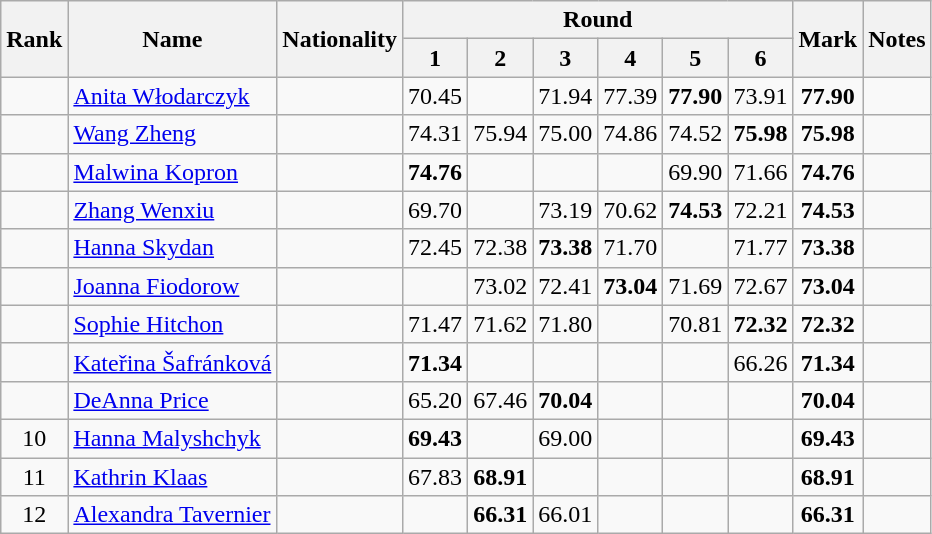<table class="wikitable sortable" style="text-align:center">
<tr>
<th rowspan=2>Rank</th>
<th rowspan=2>Name</th>
<th rowspan=2>Nationality</th>
<th colspan=6>Round</th>
<th rowspan=2>Mark</th>
<th rowspan=2>Notes</th>
</tr>
<tr>
<th>1</th>
<th>2</th>
<th>3</th>
<th>4</th>
<th>5</th>
<th>6</th>
</tr>
<tr>
<td></td>
<td style="text-align:left;"><a href='#'>Anita Włodarczyk</a></td>
<td style="text-align:left;"></td>
<td>70.45</td>
<td></td>
<td>71.94</td>
<td>77.39</td>
<td><strong>77.90</strong></td>
<td>73.91</td>
<td><strong>77.90</strong></td>
<td></td>
</tr>
<tr>
<td></td>
<td style="text-align:left;"><a href='#'>Wang Zheng</a></td>
<td style="text-align:left;"></td>
<td>74.31</td>
<td>75.94</td>
<td>75.00</td>
<td>74.86</td>
<td>74.52</td>
<td><strong>75.98</strong></td>
<td><strong>75.98</strong></td>
<td></td>
</tr>
<tr>
<td></td>
<td style="text-align:left;"><a href='#'>Malwina Kopron</a></td>
<td style="text-align:left;"></td>
<td><strong>74.76</strong></td>
<td></td>
<td></td>
<td></td>
<td>69.90</td>
<td>71.66</td>
<td><strong>74.76</strong></td>
<td></td>
</tr>
<tr>
<td></td>
<td style="text-align:left;"><a href='#'>Zhang Wenxiu</a></td>
<td style="text-align:left;"></td>
<td>69.70</td>
<td></td>
<td>73.19</td>
<td>70.62</td>
<td><strong>74.53</strong></td>
<td>72.21</td>
<td><strong>74.53</strong></td>
<td></td>
</tr>
<tr>
<td></td>
<td style="text-align:left;"><a href='#'>Hanna Skydan</a></td>
<td style="text-align:left;"></td>
<td>72.45</td>
<td>72.38</td>
<td><strong>73.38</strong></td>
<td>71.70</td>
<td></td>
<td>71.77</td>
<td><strong>73.38</strong></td>
<td></td>
</tr>
<tr>
<td></td>
<td style="text-align:left;"><a href='#'>Joanna Fiodorow</a></td>
<td style="text-align:left;"></td>
<td></td>
<td>73.02</td>
<td>72.41</td>
<td><strong>73.04</strong></td>
<td>71.69</td>
<td>72.67</td>
<td><strong>73.04</strong></td>
<td></td>
</tr>
<tr>
<td></td>
<td style="text-align:left;"><a href='#'>Sophie Hitchon</a></td>
<td style="text-align:left;"></td>
<td>71.47</td>
<td>71.62</td>
<td>71.80</td>
<td></td>
<td>70.81</td>
<td><strong>72.32</strong></td>
<td><strong>72.32</strong></td>
<td></td>
</tr>
<tr>
<td></td>
<td style="text-align:left;"><a href='#'>Kateřina Šafránková</a></td>
<td style="text-align:left;"></td>
<td><strong>71.34</strong></td>
<td></td>
<td></td>
<td></td>
<td></td>
<td>66.26</td>
<td><strong>71.34</strong></td>
<td></td>
</tr>
<tr>
<td></td>
<td style="text-align:left;"><a href='#'>DeAnna Price</a></td>
<td style="text-align:left;"></td>
<td>65.20</td>
<td>67.46</td>
<td><strong>70.04</strong></td>
<td></td>
<td></td>
<td></td>
<td><strong>70.04</strong></td>
<td></td>
</tr>
<tr>
<td>10</td>
<td style="text-align:left;"><a href='#'>Hanna Malyshchyk</a></td>
<td style="text-align:left;"></td>
<td><strong>69.43</strong></td>
<td></td>
<td>69.00</td>
<td></td>
<td></td>
<td></td>
<td><strong>69.43</strong></td>
<td></td>
</tr>
<tr>
<td>11</td>
<td style="text-align:left;"><a href='#'>Kathrin Klaas</a></td>
<td style="text-align:left;"></td>
<td>67.83</td>
<td><strong>68.91</strong></td>
<td></td>
<td></td>
<td></td>
<td></td>
<td><strong>68.91</strong></td>
<td></td>
</tr>
<tr>
<td>12</td>
<td style="text-align:left;"><a href='#'>Alexandra Tavernier</a></td>
<td style="text-align:left;"></td>
<td></td>
<td><strong>66.31</strong></td>
<td>66.01</td>
<td></td>
<td></td>
<td></td>
<td><strong>66.31</strong></td>
<td></td>
</tr>
</table>
